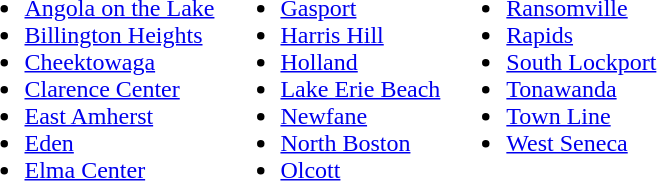<table>
<tr valign=top>
<td><br><ul><li><a href='#'>Angola on the Lake</a></li><li><a href='#'>Billington Heights</a></li><li><a href='#'>Cheektowaga</a></li><li><a href='#'>Clarence Center</a></li><li><a href='#'>East Amherst</a></li><li><a href='#'>Eden</a></li><li><a href='#'>Elma Center</a></li></ul></td>
<td><br><ul><li><a href='#'>Gasport</a></li><li><a href='#'>Harris Hill</a></li><li><a href='#'>Holland</a></li><li><a href='#'>Lake Erie Beach</a></li><li><a href='#'>Newfane</a></li><li><a href='#'>North Boston</a></li><li><a href='#'>Olcott</a></li></ul></td>
<td><br><ul><li><a href='#'>Ransomville</a></li><li><a href='#'>Rapids</a></li><li><a href='#'>South Lockport</a></li><li><a href='#'>Tonawanda</a></li><li><a href='#'>Town Line</a></li><li><a href='#'>West Seneca</a></li></ul></td>
</tr>
</table>
